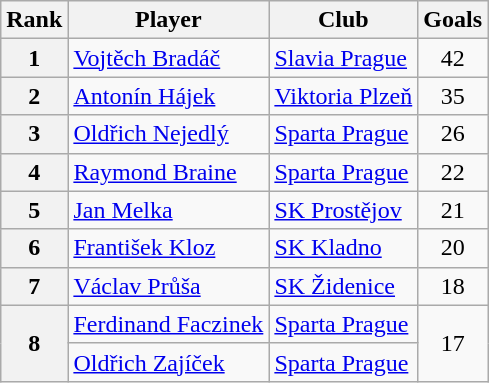<table class="wikitable" style="text-align:center">
<tr>
<th>Rank</th>
<th>Player</th>
<th>Club</th>
<th>Goals</th>
</tr>
<tr>
<th>1</th>
<td align="left"> <a href='#'>Vojtěch Bradáč</a></td>
<td align="left"><a href='#'>Slavia Prague</a></td>
<td>42</td>
</tr>
<tr>
<th>2</th>
<td align="left"> <a href='#'>Antonín Hájek</a></td>
<td align="left"><a href='#'>Viktoria Plzeň</a></td>
<td>35</td>
</tr>
<tr>
<th>3</th>
<td align="left"> <a href='#'>Oldřich Nejedlý</a></td>
<td align="left"><a href='#'>Sparta Prague</a></td>
<td>26</td>
</tr>
<tr>
<th>4</th>
<td align="left"> <a href='#'>Raymond Braine</a></td>
<td align="left"><a href='#'>Sparta Prague</a></td>
<td>22</td>
</tr>
<tr>
<th>5</th>
<td align="left"> <a href='#'>Jan Melka</a></td>
<td align="left"><a href='#'>SK Prostějov</a></td>
<td>21</td>
</tr>
<tr>
<th>6</th>
<td align="left"> <a href='#'>František Kloz</a></td>
<td align="left"><a href='#'>SK Kladno</a></td>
<td>20</td>
</tr>
<tr>
<th>7</th>
<td align="left"> <a href='#'>Václav Průša</a></td>
<td align="left"><a href='#'>SK Židenice</a></td>
<td>18</td>
</tr>
<tr>
<th rowspan="2">8</th>
<td align="left"> <a href='#'>Ferdinand Faczinek</a></td>
<td align="left"><a href='#'>Sparta Prague</a></td>
<td rowspan="2">17</td>
</tr>
<tr>
<td align="left"> <a href='#'>Oldřich Zajíček</a></td>
<td align="left"><a href='#'>Sparta Prague</a></td>
</tr>
</table>
